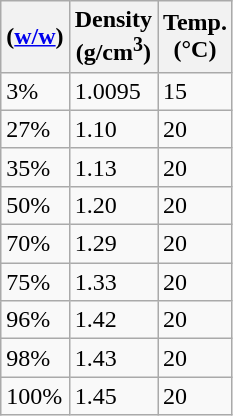<table class="wikitable">
<tr>
<th> (<a href='#'>w/w</a>)</th>
<th>Density<br>(g/cm<sup>3</sup>)</th>
<th>Temp.<br>(°C)</th>
</tr>
<tr>
<td>3%</td>
<td>1.0095</td>
<td>15</td>
</tr>
<tr>
<td>27%</td>
<td>1.10</td>
<td>20</td>
</tr>
<tr>
<td>35%</td>
<td>1.13</td>
<td>20</td>
</tr>
<tr>
<td>50%</td>
<td>1.20</td>
<td>20</td>
</tr>
<tr>
<td>70%</td>
<td>1.29</td>
<td>20</td>
</tr>
<tr>
<td>75%</td>
<td>1.33</td>
<td>20</td>
</tr>
<tr>
<td>96%</td>
<td>1.42</td>
<td>20</td>
</tr>
<tr>
<td>98%</td>
<td>1.43</td>
<td>20</td>
</tr>
<tr>
<td>100%</td>
<td>1.45</td>
<td>20</td>
</tr>
</table>
